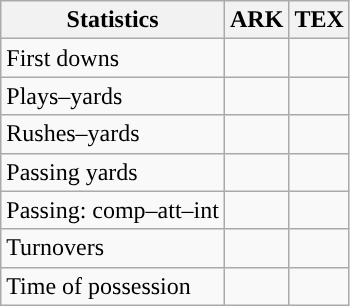<table class="wikitable" style="float:left">
<tr>
<th>Statistics</th>
<th>ARK</th>
<th>TEX</th>
</tr>
<tr>
<td>First downs</td>
<td></td>
<td></td>
</tr>
<tr>
<td>Plays–yards</td>
<td></td>
<td></td>
</tr>
<tr>
<td>Rushes–yards</td>
<td></td>
<td></td>
</tr>
<tr>
<td>Passing yards</td>
<td></td>
<td></td>
</tr>
<tr>
<td>Passing: comp–att–int</td>
<td></td>
<td></td>
</tr>
<tr>
<td>Turnovers</td>
<td></td>
<td></td>
</tr>
<tr>
<td>Time of possession</td>
<td></td>
<td></td>
</tr>
</table>
